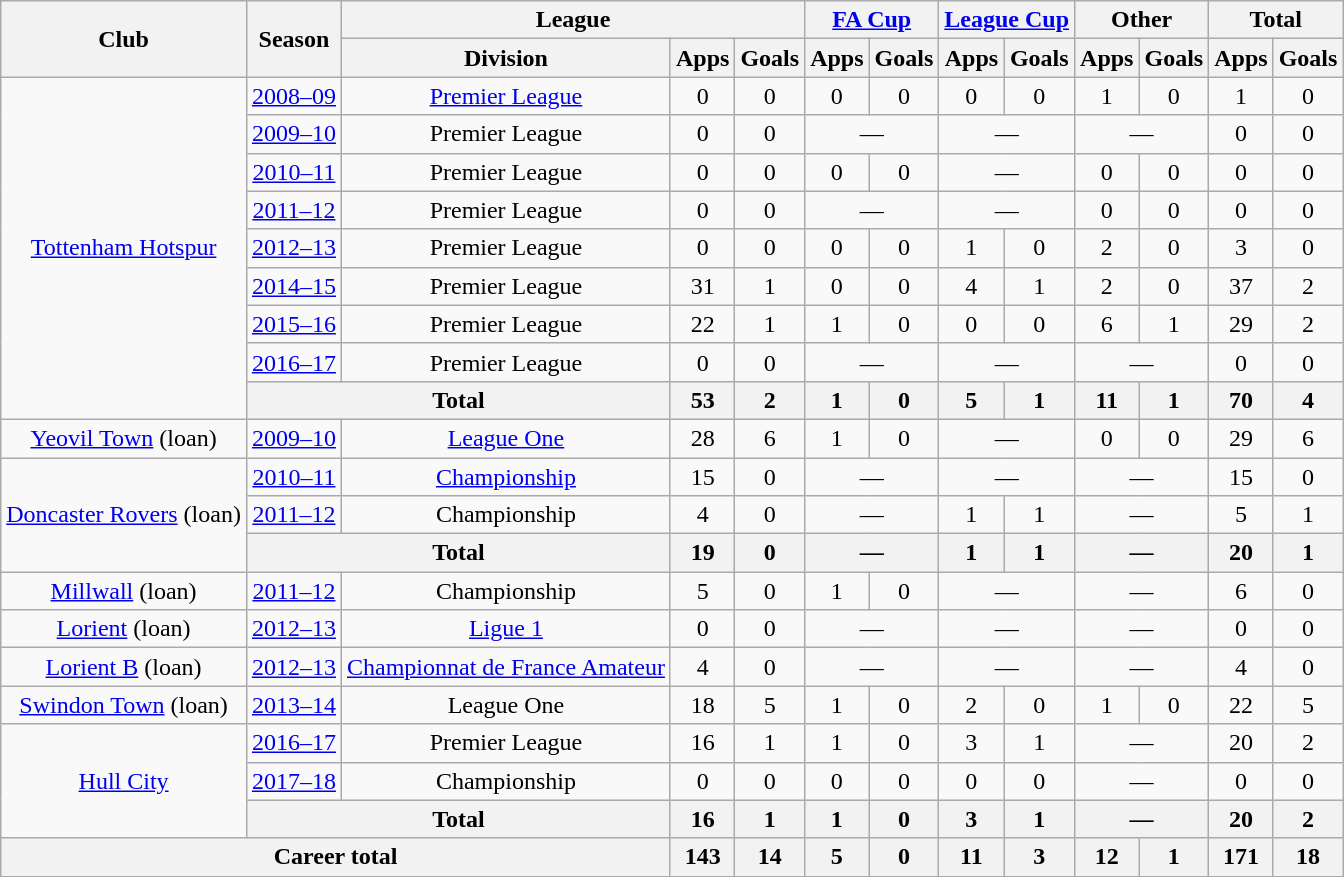<table class=wikitable style="text-align:center">
<tr>
<th rowspan=2>Club</th>
<th rowspan=2>Season</th>
<th colspan=3>League</th>
<th colspan=2><a href='#'>FA Cup</a></th>
<th colspan=2><a href='#'>League Cup</a></th>
<th colspan=2>Other</th>
<th colspan=2>Total</th>
</tr>
<tr>
<th>Division</th>
<th>Apps</th>
<th>Goals</th>
<th>Apps</th>
<th>Goals</th>
<th>Apps</th>
<th>Goals</th>
<th>Apps</th>
<th>Goals</th>
<th>Apps</th>
<th>Goals</th>
</tr>
<tr>
<td rowspan=9><a href='#'>Tottenham Hotspur</a></td>
<td><a href='#'>2008–09</a></td>
<td><a href='#'>Premier League</a></td>
<td>0</td>
<td>0</td>
<td>0</td>
<td>0</td>
<td>0</td>
<td>0</td>
<td>1</td>
<td>0</td>
<td>1</td>
<td>0</td>
</tr>
<tr>
<td><a href='#'>2009–10</a></td>
<td>Premier League</td>
<td>0</td>
<td>0</td>
<td colspan=2>—</td>
<td colspan=2>—</td>
<td colspan=2>—</td>
<td>0</td>
<td>0</td>
</tr>
<tr>
<td><a href='#'>2010–11</a></td>
<td>Premier League</td>
<td>0</td>
<td>0</td>
<td>0</td>
<td>0</td>
<td colspan=2>—</td>
<td>0</td>
<td>0</td>
<td>0</td>
<td>0</td>
</tr>
<tr>
<td><a href='#'>2011–12</a></td>
<td>Premier League</td>
<td>0</td>
<td>0</td>
<td colspan=2>—</td>
<td colspan=2>—</td>
<td>0</td>
<td>0</td>
<td>0</td>
<td>0</td>
</tr>
<tr>
<td><a href='#'>2012–13</a></td>
<td>Premier League</td>
<td>0</td>
<td>0</td>
<td>0</td>
<td>0</td>
<td>1</td>
<td>0</td>
<td>2</td>
<td>0</td>
<td>3</td>
<td>0</td>
</tr>
<tr>
<td><a href='#'>2014–15</a></td>
<td>Premier League</td>
<td>31</td>
<td>1</td>
<td>0</td>
<td>0</td>
<td>4</td>
<td>1</td>
<td>2</td>
<td>0</td>
<td>37</td>
<td>2</td>
</tr>
<tr>
<td><a href='#'>2015–16</a></td>
<td>Premier League</td>
<td>22</td>
<td>1</td>
<td>1</td>
<td>0</td>
<td>0</td>
<td>0</td>
<td>6</td>
<td>1</td>
<td>29</td>
<td>2</td>
</tr>
<tr>
<td><a href='#'>2016–17</a></td>
<td>Premier League</td>
<td>0</td>
<td>0</td>
<td colspan=2>—</td>
<td colspan=2>—</td>
<td colspan=2>—</td>
<td>0</td>
<td>0</td>
</tr>
<tr>
<th colspan=2>Total</th>
<th>53</th>
<th>2</th>
<th>1</th>
<th>0</th>
<th>5</th>
<th>1</th>
<th>11</th>
<th>1</th>
<th>70</th>
<th>4</th>
</tr>
<tr>
<td><a href='#'>Yeovil Town</a> (loan)</td>
<td><a href='#'>2009–10</a></td>
<td><a href='#'>League One</a></td>
<td>28</td>
<td>6</td>
<td>1</td>
<td>0</td>
<td colspan=2>—</td>
<td>0</td>
<td>0</td>
<td>29</td>
<td>6</td>
</tr>
<tr>
<td rowspan=3><a href='#'>Doncaster Rovers</a> (loan)</td>
<td><a href='#'>2010–11</a></td>
<td><a href='#'>Championship</a></td>
<td>15</td>
<td>0</td>
<td colspan=2>—</td>
<td colspan=2>—</td>
<td colspan=2>—</td>
<td>15</td>
<td>0</td>
</tr>
<tr>
<td><a href='#'>2011–12</a></td>
<td>Championship</td>
<td>4</td>
<td>0</td>
<td colspan=2>—</td>
<td>1</td>
<td>1</td>
<td colspan=2>—</td>
<td>5</td>
<td>1</td>
</tr>
<tr>
<th colspan=2>Total</th>
<th>19</th>
<th>0</th>
<th colspan=2>—</th>
<th>1</th>
<th>1</th>
<th colspan=2>—</th>
<th>20</th>
<th>1</th>
</tr>
<tr>
<td><a href='#'>Millwall</a> (loan)</td>
<td><a href='#'>2011–12</a></td>
<td>Championship</td>
<td>5</td>
<td>0</td>
<td>1</td>
<td>0</td>
<td colspan=2>—</td>
<td colspan=2>—</td>
<td>6</td>
<td>0</td>
</tr>
<tr>
<td><a href='#'>Lorient</a> (loan)</td>
<td><a href='#'>2012–13</a></td>
<td><a href='#'>Ligue 1</a></td>
<td>0</td>
<td>0</td>
<td colspan=2>—</td>
<td colspan=2>—</td>
<td colspan=2>—</td>
<td>0</td>
<td>0</td>
</tr>
<tr>
<td><a href='#'>Lorient B</a> (loan)</td>
<td><a href='#'>2012–13</a></td>
<td><a href='#'>Championnat de France Amateur</a></td>
<td>4</td>
<td>0</td>
<td colspan=2>—</td>
<td colspan=2>—</td>
<td colspan=2>—</td>
<td>4</td>
<td>0</td>
</tr>
<tr>
<td><a href='#'>Swindon Town</a> (loan)</td>
<td><a href='#'>2013–14</a></td>
<td>League One</td>
<td>18</td>
<td>5</td>
<td>1</td>
<td>0</td>
<td>2</td>
<td>0</td>
<td>1</td>
<td>0</td>
<td>22</td>
<td>5</td>
</tr>
<tr>
<td rowspan=3><a href='#'>Hull City</a></td>
<td><a href='#'>2016–17</a></td>
<td>Premier League</td>
<td>16</td>
<td>1</td>
<td>1</td>
<td>0</td>
<td>3</td>
<td>1</td>
<td colspan=2>—</td>
<td>20</td>
<td>2</td>
</tr>
<tr>
<td><a href='#'>2017–18</a></td>
<td>Championship</td>
<td>0</td>
<td>0</td>
<td>0</td>
<td>0</td>
<td>0</td>
<td>0</td>
<td colspan=2>—</td>
<td>0</td>
<td>0</td>
</tr>
<tr>
<th colspan=2>Total</th>
<th>16</th>
<th>1</th>
<th>1</th>
<th>0</th>
<th>3</th>
<th>1</th>
<th colspan=2>—</th>
<th>20</th>
<th>2</th>
</tr>
<tr>
<th colspan=3>Career total</th>
<th>143</th>
<th>14</th>
<th>5</th>
<th>0</th>
<th>11</th>
<th>3</th>
<th>12</th>
<th>1</th>
<th>171</th>
<th>18</th>
</tr>
</table>
